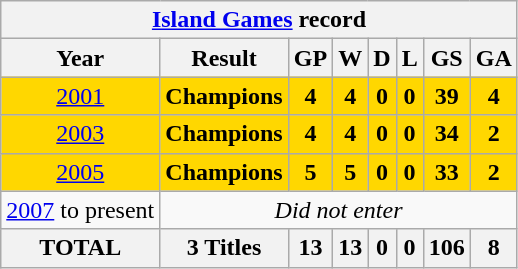<table class="wikitable" style="text-align: center;">
<tr>
<th colspan=8><a href='#'>Island Games</a> record</th>
</tr>
<tr>
<th>Year</th>
<th>Result</th>
<th>GP</th>
<th>W</th>
<th>D</th>
<th>L</th>
<th>GS</th>
<th>GA</th>
</tr>
<tr bgcolor=gold>
<td> <a href='#'>2001</a></td>
<td><strong>Champions</strong></td>
<td><strong>4</strong></td>
<td><strong>4</strong></td>
<td><strong>0</strong></td>
<td><strong>0</strong></td>
<td><strong>39</strong></td>
<td><strong>4</strong></td>
</tr>
<tr bgcolor=gold>
<td> <a href='#'>2003</a></td>
<td><strong>Champions</strong></td>
<td><strong>4</strong></td>
<td><strong>4</strong></td>
<td><strong>0</strong></td>
<td><strong>0</strong></td>
<td><strong>34</strong></td>
<td><strong>2</strong></td>
</tr>
<tr bgcolor=gold>
<td> <a href='#'>2005</a></td>
<td><strong>Champions</strong></td>
<td><strong>5</strong></td>
<td><strong>5</strong></td>
<td><strong>0</strong></td>
<td><strong>0</strong></td>
<td><strong>33</strong></td>
<td><strong>2</strong></td>
</tr>
<tr>
<td> <a href='#'>2007</a> to present</td>
<td colspan=7><em>Did not enter</em></td>
</tr>
<tr>
<th>TOTAL</th>
<th>3 Titles</th>
<th>13</th>
<th>13</th>
<th>0</th>
<th>0</th>
<th>106</th>
<th>8</th>
</tr>
</table>
